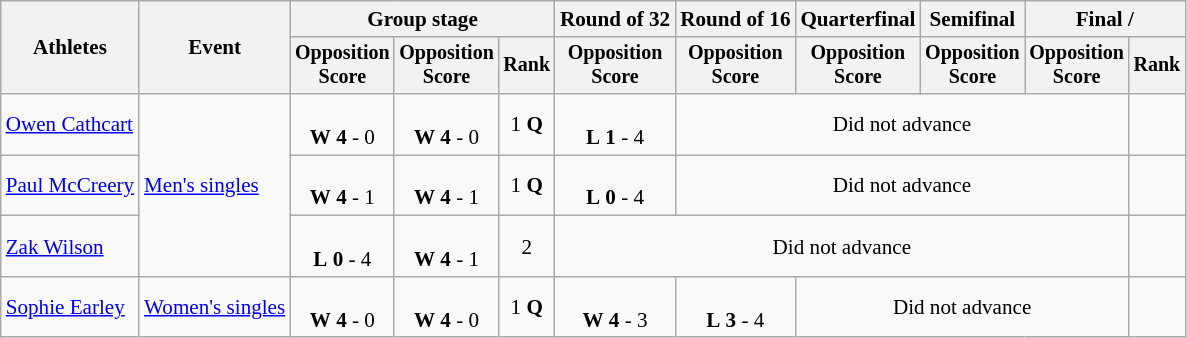<table class=wikitable style=font-size:88%;text-align:center>
<tr>
<th rowspan=2>Athletes</th>
<th rowspan=2>Event</th>
<th colspan="3">Group stage</th>
<th>Round of 32</th>
<th>Round of 16</th>
<th>Quarterfinal</th>
<th>Semifinal</th>
<th colspan=2>Final / </th>
</tr>
<tr style=font-size:95%>
<th>Opposition<br>Score</th>
<th>Opposition<br>Score</th>
<th>Rank</th>
<th>Opposition<br>Score</th>
<th>Opposition<br>Score</th>
<th>Opposition<br>Score</th>
<th>Opposition<br>Score</th>
<th>Opposition<br>Score</th>
<th>Rank</th>
</tr>
<tr>
<td align=left><a href='#'>Owen Cathcart</a></td>
<td align=left rowspan=3><a href='#'>Men's singles</a></td>
<td><br><strong>W</strong> <strong>4</strong> - 0</td>
<td><br><strong>W</strong> <strong>4</strong> - 0</td>
<td>1 <strong>Q</strong></td>
<td><br><strong>L</strong> <strong>1</strong> - 4</td>
<td colspan="4">Did not advance</td>
<td></td>
</tr>
<tr>
<td align=left><a href='#'>Paul McCreery</a></td>
<td><br><strong>W</strong> <strong>4</strong> - 1</td>
<td><br><strong>W</strong> <strong>4</strong> - 1</td>
<td>1 <strong>Q</strong></td>
<td><br><strong>L</strong> <strong>0</strong> - 4</td>
<td colspan="4">Did not advance</td>
<td></td>
</tr>
<tr>
<td align=left><a href='#'>Zak Wilson</a></td>
<td><br><strong>L</strong> <strong>0</strong> - 4</td>
<td><br><strong>W</strong> <strong>4</strong> - 1</td>
<td>2</td>
<td colspan="5">Did not advance</td>
<td></td>
</tr>
<tr>
<td align=left><a href='#'>Sophie Earley</a></td>
<td align=left><a href='#'>Women's singles</a></td>
<td><br><strong>W</strong> <strong>4</strong> - 0</td>
<td><br><strong>W</strong> <strong>4</strong> - 0</td>
<td>1 <strong>Q</strong></td>
<td><br><strong>W</strong> <strong>4</strong> - 3</td>
<td><br><strong>L</strong> <strong>3</strong> - 4</td>
<td colspan="3">Did not advance</td>
<td></td>
</tr>
</table>
